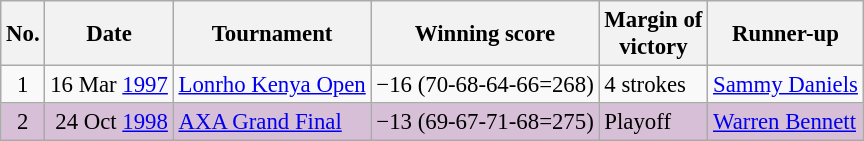<table class="wikitable" style="font-size:95%;">
<tr>
<th>No.</th>
<th>Date</th>
<th>Tournament</th>
<th>Winning score</th>
<th>Margin of<br>victory</th>
<th>Runner-up</th>
</tr>
<tr>
<td align=center>1</td>
<td align=right>16 Mar <a href='#'>1997</a></td>
<td><a href='#'>Lonrho Kenya Open</a></td>
<td>−16 (70-68-64-66=268)</td>
<td>4 strokes</td>
<td> <a href='#'>Sammy Daniels</a></td>
</tr>
<tr style="background:thistle;">
<td align=center>2</td>
<td align=right>24 Oct <a href='#'>1998</a></td>
<td><a href='#'>AXA Grand Final</a></td>
<td>−13 (69-67-71-68=275)</td>
<td>Playoff</td>
<td> <a href='#'>Warren Bennett</a></td>
</tr>
</table>
